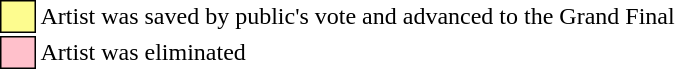<table class="toccolours" style="font-size: 100%; white-space: nowrap">
<tr>
<td style="background:#fdfc8f; border:1px solid black">     </td>
<td>Artist was saved by public's vote and advanced to the Grand Final</td>
</tr>
<tr>
<td style="background:pink; border:1px solid black">     </td>
<td>Artist was eliminated</td>
</tr>
</table>
